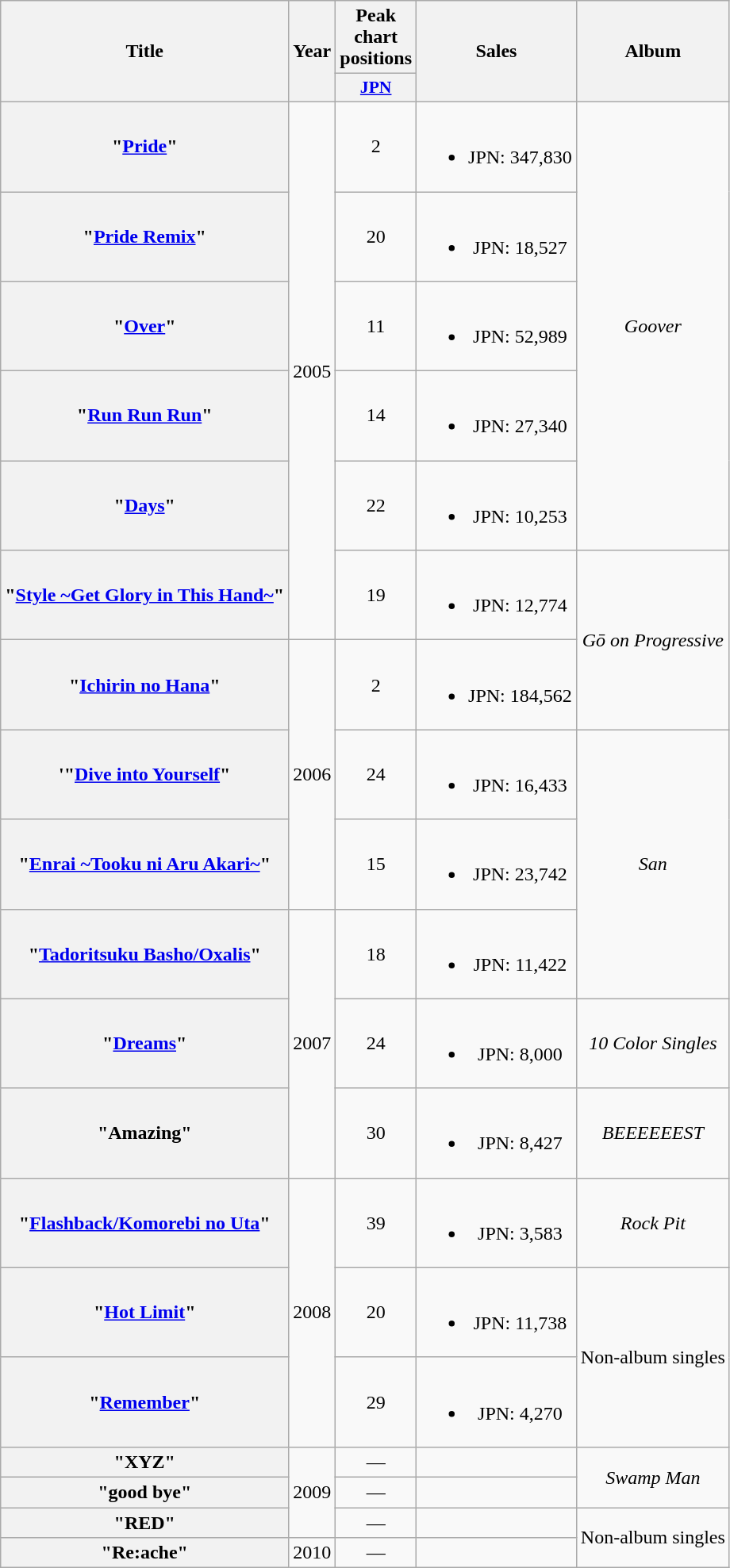<table class="wikitable plainrowheaders" style="text-align:center;">
<tr>
<th rowspan="2">Title</th>
<th rowspan="2">Year</th>
<th>Peak chart positions</th>
<th rowspan="2">Sales</th>
<th rowspan="2">Album</th>
</tr>
<tr>
<th scope="col" style="width:2.5em;font-size:90%;"><a href='#'>JPN</a><br></th>
</tr>
<tr>
<th scope="row">"<a href='#'>Pride</a>"</th>
<td rowspan="6">2005</td>
<td>2</td>
<td><br><ul><li>JPN: 347,830</li></ul></td>
<td rowspan="5"><em>Goover</em></td>
</tr>
<tr>
<th scope="row">"<a href='#'>Pride Remix</a>"</th>
<td>20</td>
<td><br><ul><li>JPN: 18,527</li></ul></td>
</tr>
<tr>
<th scope="row">"<a href='#'>Over</a>"</th>
<td>11</td>
<td><br><ul><li>JPN: 52,989</li></ul></td>
</tr>
<tr>
<th scope="row">"<a href='#'>Run Run Run</a>"</th>
<td>14</td>
<td><br><ul><li>JPN: 27,340</li></ul></td>
</tr>
<tr>
<th scope="row">"<a href='#'>Days</a>"</th>
<td>22</td>
<td><br><ul><li>JPN: 10,253</li></ul></td>
</tr>
<tr>
<th scope="row">"<a href='#'>Style ~Get Glory in This Hand~</a>"</th>
<td>19</td>
<td><br><ul><li>JPN: 12,774</li></ul></td>
<td rowspan="2"><em>Gō on Progressive</em></td>
</tr>
<tr>
<th scope="row">"<a href='#'>Ichirin no Hana</a>"</th>
<td rowspan="3">2006</td>
<td>2</td>
<td><br><ul><li>JPN: 184,562</li></ul></td>
</tr>
<tr>
<th scope="row">'"<a href='#'>Dive into Yourself</a>"</th>
<td>24</td>
<td><br><ul><li>JPN: 16,433</li></ul></td>
<td rowspan="3"><em>San</em></td>
</tr>
<tr>
<th scope="row">"<a href='#'>Enrai ~Tooku ni Aru Akari~</a>"</th>
<td>15</td>
<td><br><ul><li>JPN: 23,742</li></ul></td>
</tr>
<tr>
<th scope="row">"<a href='#'>Tadoritsuku Basho/Oxalis</a>"</th>
<td rowspan="3">2007</td>
<td>18</td>
<td><br><ul><li>JPN: 11,422</li></ul></td>
</tr>
<tr>
<th scope="row">"<a href='#'>Dreams</a>"</th>
<td>24</td>
<td><br><ul><li>JPN: 8,000</li></ul></td>
<td><em>10 Color Singles</em></td>
</tr>
<tr>
<th scope="row">"Amazing"</th>
<td>30</td>
<td><br><ul><li>JPN: 8,427</li></ul></td>
<td><em>BEEEEEEST</em></td>
</tr>
<tr>
<th scope="row">"<a href='#'>Flashback/Komorebi no Uta</a>"</th>
<td rowspan="3">2008</td>
<td>39</td>
<td><br><ul><li>JPN: 3,583</li></ul></td>
<td><em>Rock Pit</em></td>
</tr>
<tr>
<th scope="row">"<a href='#'>Hot Limit</a>"</th>
<td>20</td>
<td><br><ul><li>JPN: 11,738</li></ul></td>
<td rowspan="2">Non-album singles</td>
</tr>
<tr>
<th scope="row">"<a href='#'>Remember</a>"</th>
<td>29</td>
<td><br><ul><li>JPN: 4,270</li></ul></td>
</tr>
<tr>
<th scope="row">"XYZ"</th>
<td rowspan="3">2009</td>
<td>—</td>
<td></td>
<td rowspan="2"><em>Swamp Man</em></td>
</tr>
<tr>
<th scope="row">"good bye"</th>
<td>—</td>
<td></td>
</tr>
<tr>
<th scope="row">"RED"</th>
<td>—</td>
<td></td>
<td rowspan="2">Non-album singles</td>
</tr>
<tr>
<th scope="row">"Re:ache"</th>
<td>2010</td>
<td>—</td>
<td></td>
</tr>
</table>
